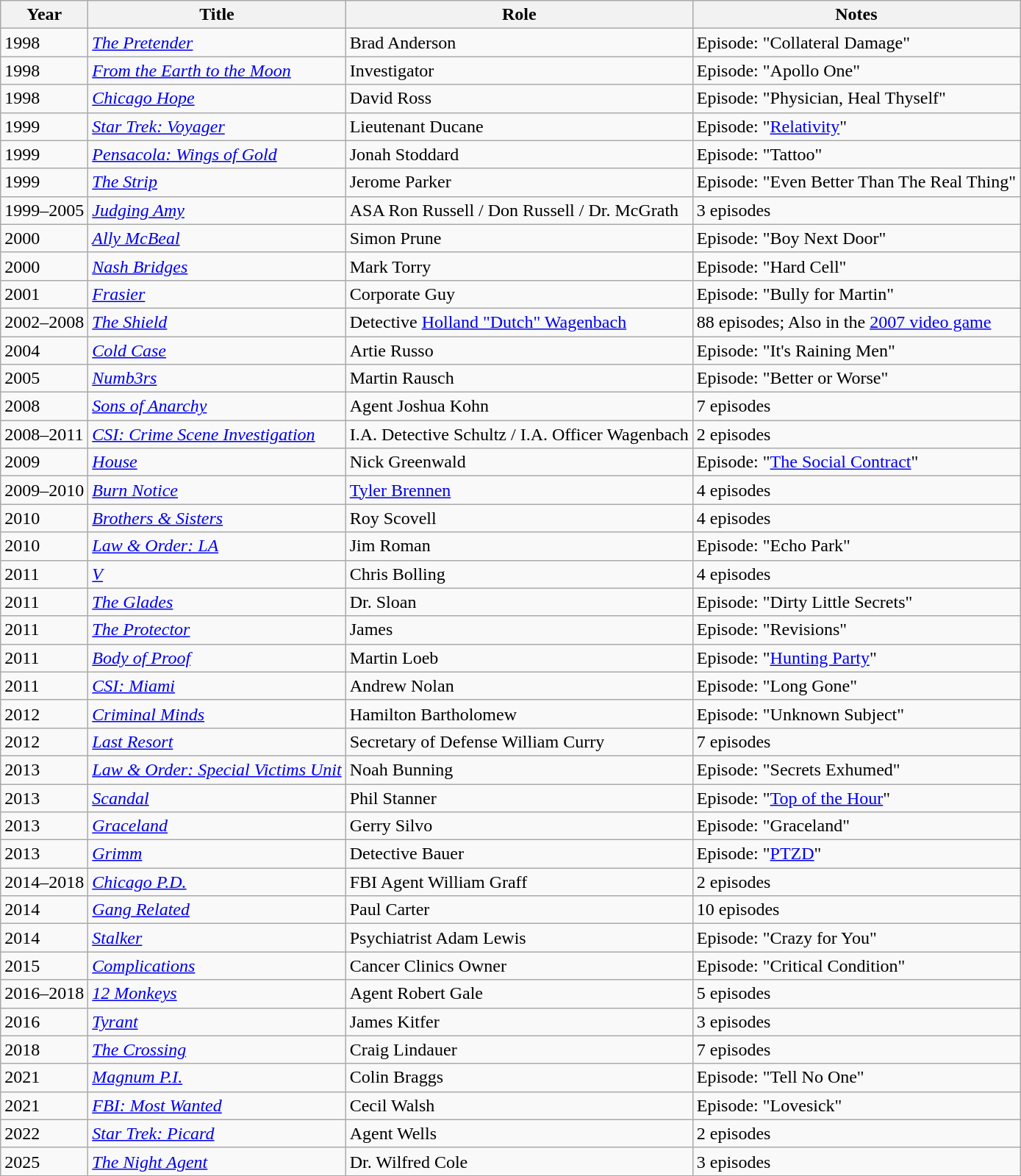<table class="wikitable sortable">
<tr>
<th>Year</th>
<th>Title</th>
<th>Role</th>
<th>Notes</th>
</tr>
<tr>
<td>1998</td>
<td><em><a href='#'>The Pretender</a></em></td>
<td>Brad Anderson</td>
<td>Episode: "Collateral Damage"</td>
</tr>
<tr>
<td>1998</td>
<td><em><a href='#'>From the Earth to the Moon</a></em></td>
<td>Investigator</td>
<td>Episode: "Apollo One"</td>
</tr>
<tr>
<td>1998</td>
<td><em><a href='#'>Chicago Hope</a></em></td>
<td>David Ross</td>
<td>Episode: "Physician, Heal Thyself"</td>
</tr>
<tr>
<td>1999</td>
<td><em><a href='#'>Star Trek: Voyager</a></em></td>
<td>Lieutenant Ducane</td>
<td>Episode: "<a href='#'>Relativity</a>"</td>
</tr>
<tr>
<td>1999</td>
<td><em><a href='#'>Pensacola: Wings of Gold</a></em></td>
<td>Jonah Stoddard</td>
<td>Episode: "Tattoo"</td>
</tr>
<tr>
<td>1999</td>
<td><em><a href='#'>The Strip</a></em></td>
<td>Jerome Parker</td>
<td>Episode: "Even Better Than The Real Thing"</td>
</tr>
<tr>
<td>1999–2005</td>
<td><em><a href='#'>Judging Amy</a></em></td>
<td>ASA Ron Russell / Don Russell / Dr. McGrath</td>
<td>3 episodes</td>
</tr>
<tr>
<td>2000</td>
<td><em><a href='#'>Ally McBeal</a></em></td>
<td>Simon Prune</td>
<td>Episode: "Boy Next Door"</td>
</tr>
<tr>
<td>2000</td>
<td><em><a href='#'>Nash Bridges</a></em></td>
<td>Mark Torry</td>
<td>Episode: "Hard Cell"</td>
</tr>
<tr>
<td>2001</td>
<td><em><a href='#'>Frasier</a></em></td>
<td>Corporate Guy</td>
<td>Episode: "Bully for Martin"</td>
</tr>
<tr>
<td>2002–2008</td>
<td><em><a href='#'>The Shield</a></em></td>
<td>Detective <a href='#'>Holland "Dutch" Wagenbach</a></td>
<td>88 episodes; Also in the <a href='#'>2007 video game</a></td>
</tr>
<tr>
<td>2004</td>
<td><em><a href='#'>Cold Case</a></em></td>
<td>Artie Russo</td>
<td>Episode: "It's Raining Men"</td>
</tr>
<tr>
<td>2005</td>
<td><em><a href='#'>Numb3rs</a></em></td>
<td>Martin Rausch</td>
<td>Episode: "Better or Worse"</td>
</tr>
<tr>
<td>2008</td>
<td><em><a href='#'>Sons of Anarchy</a></em></td>
<td>Agent Joshua Kohn</td>
<td>7 episodes</td>
</tr>
<tr>
<td>2008–2011</td>
<td><em><a href='#'>CSI: Crime Scene Investigation</a></em></td>
<td>I.A. Detective Schultz / I.A. Officer Wagenbach</td>
<td>2 episodes</td>
</tr>
<tr>
<td>2009</td>
<td><em><a href='#'>House</a></em></td>
<td>Nick Greenwald</td>
<td>Episode: "<a href='#'>The Social Contract</a>"</td>
</tr>
<tr>
<td>2009–2010</td>
<td><em><a href='#'>Burn Notice</a></em></td>
<td><a href='#'>Tyler Brennen</a></td>
<td>4 episodes</td>
</tr>
<tr>
<td>2010</td>
<td><em><a href='#'>Brothers & Sisters</a></em></td>
<td>Roy Scovell</td>
<td>4 episodes</td>
</tr>
<tr>
<td>2010</td>
<td><em><a href='#'>Law & Order: LA</a></em></td>
<td>Jim Roman</td>
<td>Episode: "Echo Park"</td>
</tr>
<tr>
<td>2011</td>
<td><em><a href='#'>V</a></em></td>
<td>Chris Bolling</td>
<td>4 episodes</td>
</tr>
<tr>
<td>2011</td>
<td><em><a href='#'>The Glades</a></em></td>
<td>Dr. Sloan</td>
<td>Episode: "Dirty Little Secrets"</td>
</tr>
<tr>
<td>2011</td>
<td><em><a href='#'>The Protector</a></em></td>
<td>James</td>
<td>Episode: "Revisions"</td>
</tr>
<tr>
<td>2011</td>
<td><em><a href='#'>Body of Proof</a></em></td>
<td>Martin Loeb</td>
<td>Episode: "<a href='#'>Hunting Party</a>"</td>
</tr>
<tr>
<td>2011</td>
<td><em><a href='#'>CSI: Miami</a></em></td>
<td>Andrew Nolan</td>
<td>Episode: "Long Gone"</td>
</tr>
<tr>
<td>2012</td>
<td><em><a href='#'>Criminal Minds</a></em></td>
<td>Hamilton Bartholomew</td>
<td>Episode: "Unknown Subject"</td>
</tr>
<tr>
<td>2012</td>
<td><em><a href='#'>Last Resort</a></em></td>
<td>Secretary of Defense William Curry</td>
<td>7 episodes</td>
</tr>
<tr>
<td>2013</td>
<td><em><a href='#'>Law & Order: Special Victims Unit</a></em></td>
<td>Noah Bunning</td>
<td>Episode: "Secrets Exhumed"</td>
</tr>
<tr>
<td>2013</td>
<td><em><a href='#'>Scandal</a></em></td>
<td>Phil Stanner</td>
<td>Episode: "<a href='#'>Top of the Hour</a>"</td>
</tr>
<tr>
<td>2013</td>
<td><em><a href='#'>Graceland</a></em></td>
<td>Gerry Silvo</td>
<td>Episode: "Graceland"</td>
</tr>
<tr>
<td>2013</td>
<td><em><a href='#'>Grimm</a></em></td>
<td>Detective Bauer</td>
<td>Episode: "<a href='#'>PTZD</a>"</td>
</tr>
<tr>
<td>2014–2018</td>
<td><em><a href='#'>Chicago P.D.</a></em></td>
<td>FBI Agent William Graff</td>
<td>2 episodes</td>
</tr>
<tr>
<td>2014</td>
<td><em><a href='#'>Gang Related</a></em></td>
<td>Paul Carter</td>
<td>10 episodes</td>
</tr>
<tr>
<td>2014</td>
<td><em><a href='#'>Stalker</a></em></td>
<td>Psychiatrist Adam Lewis</td>
<td>Episode: "Crazy for You"</td>
</tr>
<tr>
<td>2015</td>
<td><em><a href='#'>Complications</a></em></td>
<td>Cancer Clinics Owner</td>
<td>Episode: "Critical Condition"</td>
</tr>
<tr>
<td>2016–2018</td>
<td><em><a href='#'>12 Monkeys</a></em></td>
<td>Agent Robert Gale</td>
<td>5 episodes</td>
</tr>
<tr>
<td>2016</td>
<td><em><a href='#'>Tyrant</a></em></td>
<td>James Kitfer</td>
<td>3 episodes</td>
</tr>
<tr>
<td>2018</td>
<td><em><a href='#'>The Crossing</a></em></td>
<td>Craig Lindauer</td>
<td>7 episodes</td>
</tr>
<tr>
<td>2021</td>
<td><em><a href='#'>Magnum P.I.</a></em></td>
<td>Colin Braggs</td>
<td>Episode: "Tell No One"</td>
</tr>
<tr>
<td>2021</td>
<td><em><a href='#'>FBI: Most Wanted</a></em></td>
<td>Cecil Walsh</td>
<td>Episode: "Lovesick"</td>
</tr>
<tr>
<td>2022</td>
<td><em><a href='#'>Star Trek: Picard</a></em></td>
<td>Agent Wells</td>
<td>2 episodes</td>
</tr>
<tr>
<td>2025</td>
<td><em><a href='#'>The Night Agent</a></em></td>
<td>Dr. Wilfred Cole</td>
<td>3 episodes</td>
</tr>
</table>
